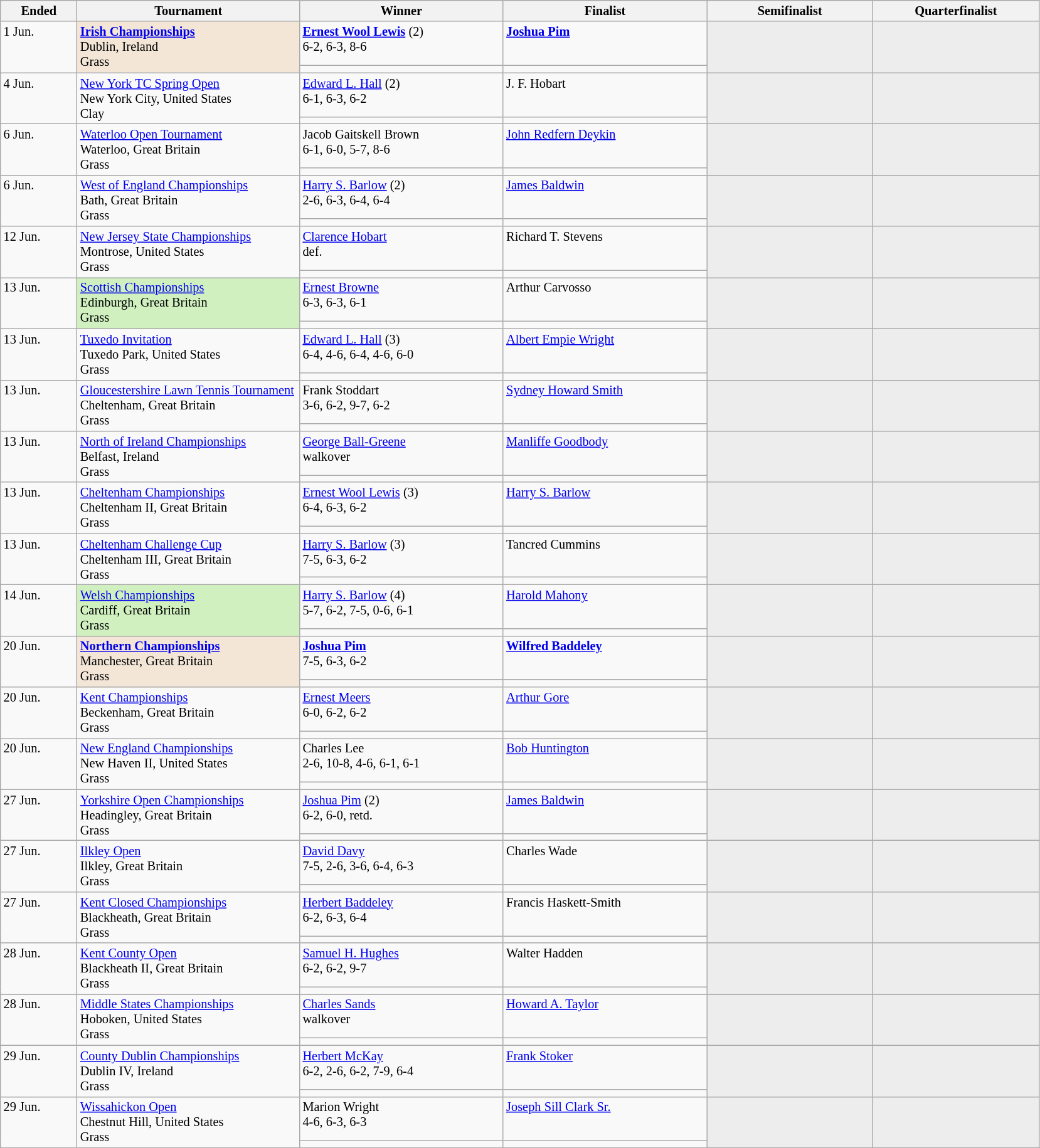<table class="wikitable" style="font-size:85%;">
<tr>
<th width="75">Ended</th>
<th width="230">Tournament</th>
<th width="210">Winner</th>
<th width="210">Finalist</th>
<th width="170">Semifinalist</th>
<th width="170">Quarterfinalist</th>
</tr>
<tr valign=top>
<td rowspan=2>1 Jun.</td>
<td rowspan="2" style="background:#f3e6d7;"><strong><a href='#'>Irish Championships</a></strong><br>Dublin, Ireland<br>Grass</td>
<td> <strong><a href='#'>Ernest Wool Lewis</a></strong> (2)<br>6-2, 6-3, 8-6</td>
<td> <strong><a href='#'>Joshua Pim</a></strong></td>
<td style="background:#ededed;" rowspan=2></td>
<td style="background:#ededed;" rowspan=2></td>
</tr>
<tr valign=top>
<td></td>
<td></td>
</tr>
<tr valign=top>
<td rowspan=2>4 Jun.</td>
<td rowspan="2"><a href='#'>New York TC Spring Open</a> <br>New York City, United States<br>Clay</td>
<td> <a href='#'>Edward L. Hall</a> (2)<br>6-1, 6-3, 6-2</td>
<td> J. F. Hobart</td>
<td style="background:#ededed;" rowspan=2></td>
<td style="background:#ededed;" rowspan=2></td>
</tr>
<tr valign=top>
<td></td>
<td></td>
</tr>
<tr valign=top>
<td rowspan=2>6 Jun.</td>
<td rowspan="2"><a href='#'>Waterloo Open Tournament</a><br>Waterloo, Great Britain<br>Grass</td>
<td> Jacob Gaitskell Brown <br>6-1, 6-0, 5-7, 8-6</td>
<td> <a href='#'>John Redfern Deykin</a></td>
<td style="background:#ededed;" rowspan=2></td>
<td style="background:#ededed;" rowspan=2></td>
</tr>
<tr valign=top>
<td></td>
<td></td>
</tr>
<tr valign=top>
<td rowspan=2>6 Jun.</td>
<td rowspan="2"><a href='#'>West of England Championships</a> <br>Bath, Great Britain<br>Grass</td>
<td> <a href='#'>Harry S. Barlow</a> (2)<br>2-6, 6-3, 6-4, 6-4</td>
<td> <a href='#'>James Baldwin</a></td>
<td style="background:#ededed;" rowspan=2></td>
<td style="background:#ededed;" rowspan=2></td>
</tr>
<tr valign=top>
<td></td>
<td></td>
</tr>
<tr valign=top>
<td rowspan=2>12 Jun.</td>
<td rowspan=2><a href='#'>New Jersey State Championships</a><br>Montrose, United States<br>Grass</td>
<td> <a href='#'>Clarence Hobart</a><br>def.</td>
<td> Richard T. Stevens</td>
<td style="background:#ededed;" rowspan=2></td>
<td style="background:#ededed;" rowspan=2></td>
</tr>
<tr valign=top>
<td></td>
<td></td>
</tr>
<tr valign=top>
<td rowspan=2>13 Jun.</td>
<td rowspan="2" style="background:#d0f0c0"><a href='#'>Scottish Championships</a><br>Edinburgh, Great Britain<br>Grass</td>
<td> <a href='#'>Ernest Browne</a><br>6-3, 6-3, 6-1</td>
<td> Arthur Carvosso</td>
<td style="background:#ededed;" rowspan=2></td>
<td style="background:#ededed;" rowspan=2></td>
</tr>
<tr valign=top>
<td></td>
<td></td>
</tr>
<tr valign=top>
<td rowspan=2>13 Jun.</td>
<td rowspan="2"><a href='#'>Tuxedo Invitation</a><br>Tuxedo Park, United States<br>Grass</td>
<td> <a href='#'>Edward L. Hall</a> (3)<br>6-4, 4-6, 6-4, 4-6, 6-0</td>
<td> <a href='#'>Albert Empie Wright</a></td>
<td style="background:#ededed;" rowspan=2></td>
<td style="background:#ededed;" rowspan=2></td>
</tr>
<tr valign=top>
<td></td>
<td></td>
</tr>
<tr valign=top>
<td rowspan=2>13 Jun.</td>
<td rowspan="2"><a href='#'>Gloucestershire Lawn Tennis Tournament</a><br>Cheltenham, Great Britain<br>Grass</td>
<td> Frank Stoddart<br>3-6, 6-2, 9-7, 6-2</td>
<td> <a href='#'>Sydney Howard Smith</a></td>
<td style="background:#ededed;" rowspan=2></td>
<td style="background:#ededed;" rowspan=2></td>
</tr>
<tr valign=top>
<td></td>
<td></td>
</tr>
<tr valign=top>
<td rowspan=2>13 Jun.</td>
<td rowspan=2><a href='#'>North of Ireland Championships</a> <br>Belfast, Ireland<br>Grass</td>
<td> <a href='#'>George Ball-Greene</a><br>walkover</td>
<td> <a href='#'>Manliffe Goodbody</a></td>
<td style="background:#ededed;" rowspan=2></td>
<td style="background:#ededed;" rowspan=2></td>
</tr>
<tr valign=top>
<td></td>
<td></td>
</tr>
<tr valign=top>
<td rowspan=2>13 Jun.</td>
<td rowspan="2"><a href='#'>Cheltenham Championships</a><br>Cheltenham II, Great Britain<br>Grass</td>
<td> <a href='#'>Ernest Wool Lewis</a> (3)<br>6-4, 6-3, 6-2</td>
<td> <a href='#'>Harry S. Barlow</a></td>
<td style="background:#ededed;" rowspan=2></td>
<td style="background:#ededed;" rowspan=2></td>
</tr>
<tr valign=top>
<td></td>
<td></td>
</tr>
<tr valign=top>
<td rowspan=2>13 Jun.</td>
<td rowspan="2"><a href='#'>Cheltenham Challenge Cup</a><br>Cheltenham III, Great Britain<br>Grass</td>
<td> <a href='#'>Harry S. Barlow</a> (3)<br>7-5, 6-3, 6-2</td>
<td> Tancred Cummins</td>
<td style="background:#ededed;" rowspan=2></td>
<td style="background:#ededed;" rowspan=2></td>
</tr>
<tr valign=top>
<td></td>
<td></td>
</tr>
<tr valign=top>
<td rowspan=2>14 Jun.</td>
<td rowspan="2" style="background:#d0f0c0"><a href='#'>Welsh Championships</a><br>Cardiff, Great Britain<br>Grass</td>
<td> <a href='#'>Harry S. Barlow</a> (4)<br>5-7, 6-2, 7-5, 0-6, 6-1</td>
<td> <a href='#'>Harold Mahony</a></td>
<td style="background:#ededed;" rowspan=2></td>
<td style="background:#ededed;" rowspan=2></td>
</tr>
<tr valign=top>
<td></td>
<td></td>
</tr>
<tr valign=top>
<td rowspan=2>20 Jun.</td>
<td rowspan="2" style="background:#f3e6d7;"><strong><a href='#'>Northern Championships</a></strong><br>Manchester, Great Britain<br>Grass</td>
<td> <strong><a href='#'>Joshua Pim</a></strong><br>7-5, 6-3, 6-2</td>
<td> <strong><a href='#'>Wilfred Baddeley</a></strong></td>
<td style="background:#ededed;" rowspan=2></td>
<td style="background:#ededed;" rowspan=2></td>
</tr>
<tr valign=top>
<td></td>
<td></td>
</tr>
<tr valign=top>
<td rowspan=2>20 Jun.</td>
<td rowspan=2><a href='#'>Kent Championships</a> <br>Beckenham, Great Britain<br>Grass</td>
<td> <a href='#'>Ernest Meers</a><br> 6-0, 6-2, 6-2</td>
<td> <a href='#'>Arthur Gore</a></td>
<td style="background:#ededed;" rowspan=2></td>
<td style="background:#ededed;" rowspan=2></td>
</tr>
<tr valign=top>
<td></td>
<td></td>
</tr>
<tr valign=top>
<td rowspan=2>20 Jun.</td>
<td rowspan=2><a href='#'>New England Championships</a><br>New Haven II, United States<br>Grass</td>
<td> Charles Lee<br>2-6, 10-8, 4-6, 6-1, 6-1</td>
<td> <a href='#'>Bob Huntington</a></td>
<td style="background:#ededed;" rowspan=2></td>
<td style="background:#ededed;" rowspan=2></td>
</tr>
<tr valign=top>
<td></td>
<td></td>
</tr>
<tr valign=top>
<td rowspan=2>27 Jun.</td>
<td rowspan=2><a href='#'>Yorkshire Open Championships</a> <br>Headingley, Great Britain<br>Grass</td>
<td><a href='#'>Joshua Pim</a> (2)<br> 6-2, 6-0, retd.</td>
<td> <a href='#'>James Baldwin</a></td>
<td style="background:#ededed;" rowspan=2></td>
<td style="background:#ededed;" rowspan=2></td>
</tr>
<tr valign=top>
<td></td>
<td></td>
</tr>
<tr valign=top>
<td rowspan=2>27 Jun.</td>
<td rowspan=2><a href='#'>Ilkley Open</a><br>Ilkley, Great Britain<br>Grass</td>
<td> <a href='#'>David Davy</a><br>7-5, 2-6, 3-6, 6-4, 6-3</td>
<td> Charles Wade</td>
<td style="background:#ededed;" rowspan=2></td>
<td style="background:#ededed;" rowspan=2></td>
</tr>
<tr valign=top>
<td></td>
<td></td>
</tr>
<tr valign=top>
<td rowspan=2>27 Jun.</td>
<td rowspan=2><a href='#'>Kent Closed Championships</a><br>Blackheath, Great Britain<br>Grass</td>
<td>  <a href='#'>Herbert Baddeley</a> <br> 6-2, 6-3, 6-4</td>
<td> Francis Haskett-Smith</td>
<td style="background:#ededed;" rowspan=2></td>
<td style="background:#ededed;" rowspan=2></td>
</tr>
<tr valign=top>
<td></td>
<td></td>
</tr>
<tr valign=top>
<td rowspan=2>28 Jun.</td>
<td rowspan=2><a href='#'>Kent County Open</a> <br>Blackheath II, Great Britain<br>Grass</td>
<td> <a href='#'>Samuel H. Hughes</a><br>6-2, 6-2, 9-7</td>
<td>  Walter Hadden</td>
<td style="background:#ededed;" rowspan=2></td>
<td style="background:#ededed;" rowspan=2></td>
</tr>
<tr valign=top>
<td></td>
<td></td>
</tr>
<tr valign=top>
<td rowspan=2>28 Jun.</td>
<td rowspan=2><a href='#'>Middle States Championships</a><br>Hoboken, United States<br>Grass</td>
<td> <a href='#'>Charles Sands</a><br>walkover</td>
<td> <a href='#'>Howard A. Taylor</a></td>
<td style="background:#ededed;" rowspan=2></td>
<td style="background:#ededed;" rowspan=2></td>
</tr>
<tr valign=top>
<td></td>
<td></td>
</tr>
<tr valign=top>
<td rowspan=2>29 Jun.</td>
<td rowspan="2"><a href='#'>County Dublin Championships</a><br>Dublin IV, Ireland<br>Grass</td>
<td> <a href='#'>Herbert McKay</a><br>6-2, 2-6, 6-2, 7-9, 6-4</td>
<td> <a href='#'>Frank Stoker</a></td>
<td style="background:#ededed;" rowspan=2></td>
<td style="background:#ededed;" rowspan=2></td>
</tr>
<tr valign=top>
<td></td>
<td></td>
</tr>
<tr valign=top>
<td rowspan=2>29 Jun.</td>
<td rowspan=2><a href='#'>Wissahickon Open</a><br>Chestnut Hill, United States<br>Grass</td>
<td> Marion Wright<br>4-6, 6-3, 6-3</td>
<td> <a href='#'>Joseph Sill Clark Sr.</a></td>
<td style="background:#ededed;" rowspan=2></td>
<td style="background:#ededed;" rowspan=2></td>
</tr>
<tr valign=top>
<td></td>
<td></td>
</tr>
<tr valign=top>
</tr>
</table>
